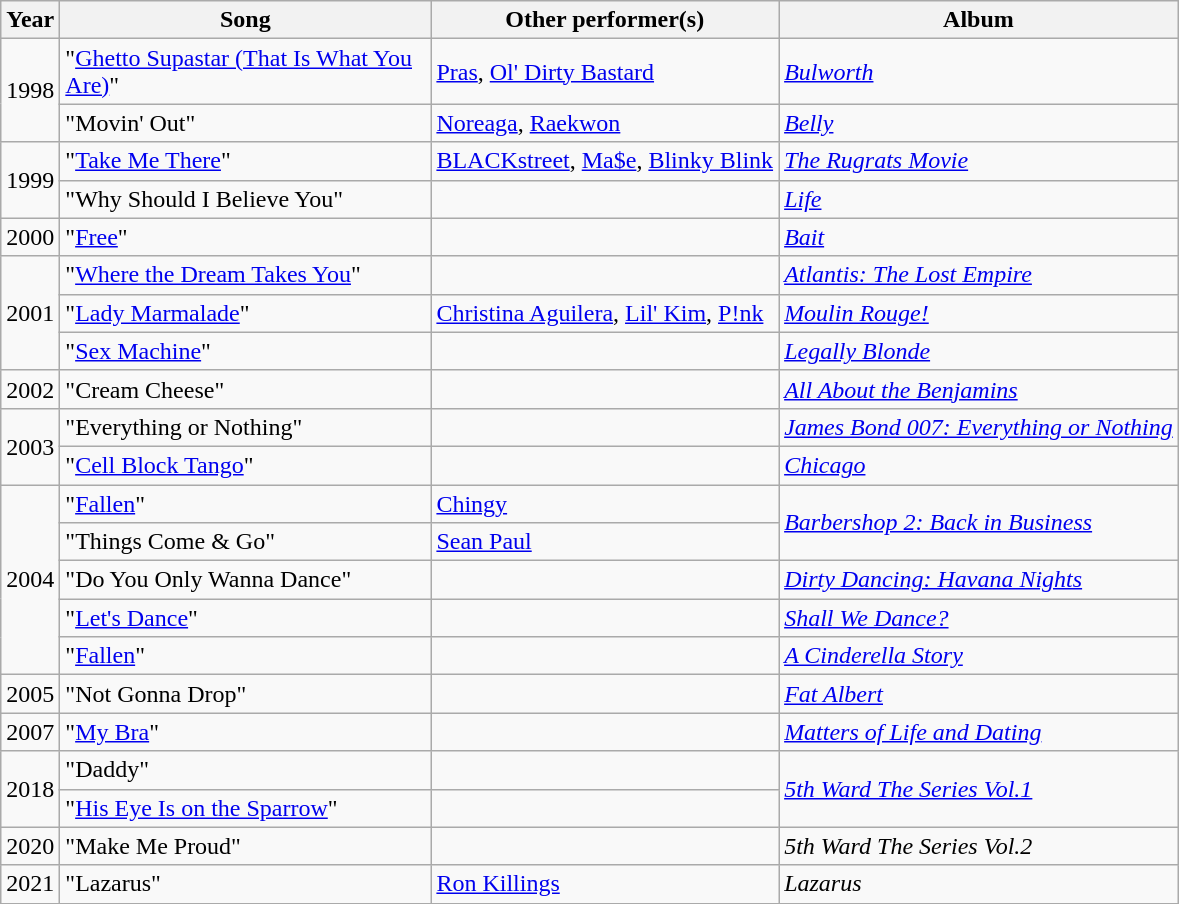<table class="wikitable sortable">
<tr>
<th>Year</th>
<th width="240">Song</th>
<th>Other performer(s)</th>
<th>Album</th>
</tr>
<tr>
<td rowspan="2" align="center">1998</td>
<td>"<a href='#'>Ghetto Supastar (That Is What You Are)</a>"</td>
<td><a href='#'>Pras</a>, <a href='#'>Ol' Dirty Bastard</a></td>
<td><em><a href='#'>Bulworth</a></em></td>
</tr>
<tr>
<td>"Movin' Out"</td>
<td><a href='#'>Noreaga</a>, <a href='#'>Raekwon</a></td>
<td><em><a href='#'>Belly</a></em></td>
</tr>
<tr>
<td rowspan="2" align="center">1999</td>
<td>"<a href='#'>Take Me There</a>"</td>
<td><a href='#'>BLACKstreet</a>, <a href='#'>Ma$e</a>, <a href='#'>Blinky Blink</a></td>
<td><em><a href='#'>The Rugrats Movie</a></em></td>
</tr>
<tr>
<td>"Why Should I Believe You"</td>
<td></td>
<td><em><a href='#'>Life</a></em></td>
</tr>
<tr>
<td align="center">2000</td>
<td>"<a href='#'>Free</a>"</td>
<td></td>
<td><em><a href='#'>Bait</a></em></td>
</tr>
<tr>
<td rowspan="3" align="center">2001</td>
<td>"<a href='#'>Where the Dream Takes You</a>"</td>
<td></td>
<td><em><a href='#'>Atlantis: The Lost Empire</a></em></td>
</tr>
<tr>
<td>"<a href='#'>Lady Marmalade</a>"</td>
<td><a href='#'>Christina Aguilera</a>, <a href='#'>Lil' Kim</a>, <a href='#'>P!nk</a></td>
<td><em><a href='#'>Moulin Rouge!</a></em></td>
</tr>
<tr>
<td>"<a href='#'>Sex Machine</a>"</td>
<td></td>
<td><em><a href='#'>Legally Blonde</a></em></td>
</tr>
<tr>
<td align="center">2002</td>
<td>"Cream Cheese"</td>
<td></td>
<td><em><a href='#'>All About the Benjamins</a></em></td>
</tr>
<tr>
<td rowspan="2" align="center">2003</td>
<td>"Everything or Nothing"</td>
<td></td>
<td><em><a href='#'>James Bond 007: Everything or Nothing</a></em></td>
</tr>
<tr>
<td>"<a href='#'>Cell Block Tango</a>"</td>
<td></td>
<td><em><a href='#'>Chicago</a></em></td>
</tr>
<tr>
<td rowspan="5" align="center">2004</td>
<td>"<a href='#'>Fallen</a>"</td>
<td><a href='#'>Chingy</a></td>
<td rowspan="2"><em><a href='#'>Barbershop 2: Back in Business</a></em></td>
</tr>
<tr>
<td>"Things Come & Go"</td>
<td><a href='#'>Sean Paul</a></td>
</tr>
<tr>
<td>"Do You Only Wanna Dance"</td>
<td></td>
<td><em><a href='#'>Dirty Dancing: Havana Nights</a></em></td>
</tr>
<tr>
<td>"<a href='#'>Let's Dance</a>"</td>
<td></td>
<td><em><a href='#'>Shall We Dance?</a></em></td>
</tr>
<tr>
<td>"<a href='#'>Fallen</a>"</td>
<td></td>
<td><em><a href='#'>A Cinderella Story</a></em></td>
</tr>
<tr>
<td align="center">2005</td>
<td>"Not Gonna Drop"</td>
<td></td>
<td><em><a href='#'>Fat Albert</a></em></td>
</tr>
<tr>
<td align="center">2007</td>
<td>"<a href='#'>My Bra</a>"</td>
<td></td>
<td><em><a href='#'>Matters of Life and Dating</a></em></td>
</tr>
<tr>
<td rowspan="2" align="center">2018</td>
<td>"Daddy"</td>
<td></td>
<td rowspan="2"><em><a href='#'>5th Ward The Series Vol.1</a></em></td>
</tr>
<tr>
<td>"<a href='#'>His Eye Is on the Sparrow</a>"</td>
<td></td>
</tr>
<tr>
<td align="center">2020</td>
<td>"Make Me Proud"</td>
<td></td>
<td><em>5th Ward The Series Vol.2</em></td>
</tr>
<tr>
<td align="center">2021</td>
<td>"Lazarus"</td>
<td><a href='#'>Ron Killings</a></td>
<td><em>Lazarus</em></td>
</tr>
</table>
